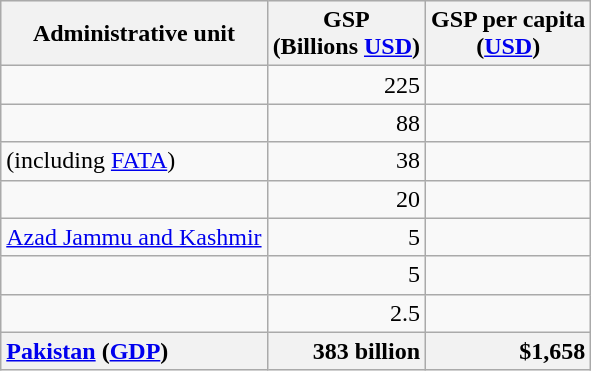<table class="wikitable sortable">
<tr style="background: #efefef;">
<th>Administrative unit</th>
<th>GSP<br>(Billions <a href='#'>USD</a>)</th>
<th>GSP per capita<br>(<a href='#'>USD</a>)</th>
</tr>
<tr>
<td></td>
<td style="text-align: right;">225</td>
<td style="text-align: right;"></td>
</tr>
<tr>
<td></td>
<td style="text-align: right;">88</td>
<td style="text-align: right;"></td>
</tr>
<tr>
<td> (including <a href='#'>FATA</a>)</td>
<td style="text-align: right;">38</td>
<td style="text-align: right;"></td>
</tr>
<tr>
<td></td>
<td style="text-align: right;">20</td>
<td style="text-align: right;"></td>
</tr>
<tr>
<td> <a href='#'>Azad Jammu and Kashmir</a></td>
<td style="text-align: Right;">5</td>
<td style="text-align: right;"></td>
</tr>
<tr>
<td></td>
<td style="text-align: right;">5</td>
<td style="text-align: right;"></td>
</tr>
<tr>
<td></td>
<td style="text-align: right;">2.5</td>
<td style="text-align: right;"></td>
</tr>
<tr>
<th style="text-align: left;"> <a href='#'>Pakistan</a> (<a href='#'>GDP</a>)</th>
<th style="text-align: right;">383 billion</th>
<th style="text-align: right;">$1,658</th>
</tr>
</table>
